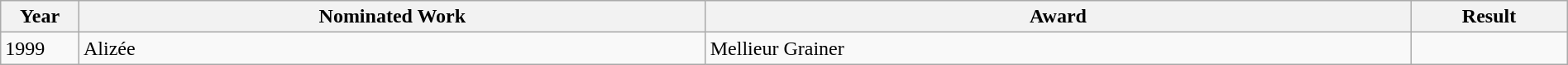<table class="wikitable" width=100%>
<tr>
<th width=5%>Year</th>
<th width=40%>Nominated Work</th>
<th width=45%>Award</th>
<th width=10%>Result</th>
</tr>
<tr>
<td>1999</td>
<td>Alizée</td>
<td>Mellieur Grainer</td>
<td></td>
</tr>
</table>
